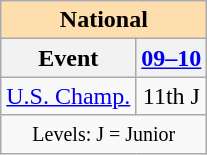<table class="wikitable" style="text-align:center">
<tr>
<th colspan="2" style="background-color: #ffdead; " align="center">National</th>
</tr>
<tr>
<th>Event</th>
<th><a href='#'>09–10</a></th>
</tr>
<tr>
<td align=left><a href='#'>U.S. Champ.</a></td>
<td>11th J</td>
</tr>
<tr>
<td colspan="2" align="center"><small> Levels: J = Junior </small></td>
</tr>
</table>
